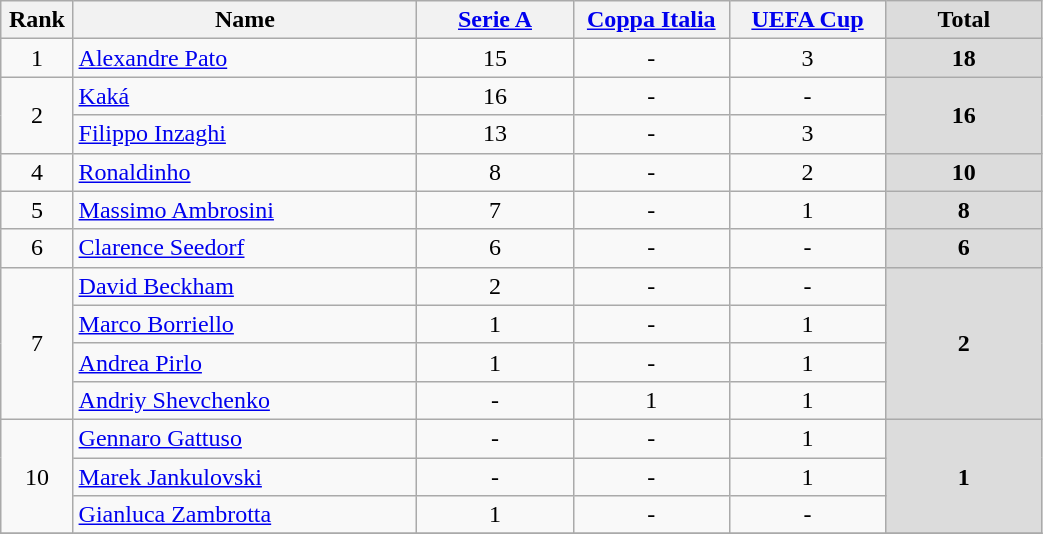<table class="wikitable" style="text-align: center;" width=55%>
<tr>
<th width=1%>Rank</th>
<th width=22%>Name</th>
<th width=10%><a href='#'>Serie A</a></th>
<th width=10%><a href='#'>Coppa Italia</a></th>
<th width=10%><a href='#'>UEFA Cup</a></th>
<th width=10% style="background: #DCDCDC">Total</th>
</tr>
<tr>
<td rowspan=1>1</td>
<td style="text-align:left;"> <a href='#'>Alexandre Pato</a></td>
<td>15</td>
<td>-</td>
<td>3</td>
<th style="background: #DCDCDC">18</th>
</tr>
<tr>
<td rowspan=2>2</td>
<td style="text-align:left;"> <a href='#'>Kaká</a></td>
<td>16</td>
<td>-</td>
<td>-</td>
<th rowspan=2 style="background: #DCDCDC">16</th>
</tr>
<tr>
<td style="text-align:left;"> <a href='#'>Filippo Inzaghi</a></td>
<td>13</td>
<td>-</td>
<td>3</td>
</tr>
<tr>
<td rowspan=1>4</td>
<td style="text-align:left;"> <a href='#'>Ronaldinho</a></td>
<td>8</td>
<td>-</td>
<td>2</td>
<th rowspan=1 style="background: #DCDCDC">10</th>
</tr>
<tr>
<td rowspan=1>5</td>
<td style="text-align:left;"> <a href='#'>Massimo Ambrosini</a></td>
<td>7</td>
<td>-</td>
<td>1</td>
<th rowspan=1 style="background: #DCDCDC">8</th>
</tr>
<tr>
<td rowspan=1>6</td>
<td style="text-align:left;"> <a href='#'>Clarence Seedorf</a></td>
<td>6</td>
<td>-</td>
<td>-</td>
<th rowspan=1 style="background: #DCDCDC">6</th>
</tr>
<tr>
<td rowspan=4>7</td>
<td style="text-align:left;"> <a href='#'>David Beckham</a></td>
<td>2</td>
<td>-</td>
<td>-</td>
<th rowspan=4 style="background: #DCDCDC">2</th>
</tr>
<tr>
<td style="text-align:left;"> <a href='#'>Marco Borriello</a></td>
<td>1</td>
<td>-</td>
<td>1</td>
</tr>
<tr>
<td style="text-align:left;"> <a href='#'>Andrea Pirlo</a></td>
<td>1</td>
<td>-</td>
<td>1</td>
</tr>
<tr>
<td style="text-align:left;"> <a href='#'>Andriy Shevchenko</a></td>
<td>-</td>
<td>1</td>
<td>1</td>
</tr>
<tr>
<td rowspan=3>10</td>
<td style="text-align:left;"> <a href='#'>Gennaro Gattuso</a></td>
<td>-</td>
<td>-</td>
<td>1</td>
<th rowspan=3 style="background: #DCDCDC">1</th>
</tr>
<tr>
<td style="text-align:left;"> <a href='#'>Marek Jankulovski</a></td>
<td>-</td>
<td>-</td>
<td>1</td>
</tr>
<tr>
<td style="text-align:left;"> <a href='#'>Gianluca Zambrotta</a></td>
<td>1</td>
<td>-</td>
<td>-</td>
</tr>
<tr>
</tr>
</table>
